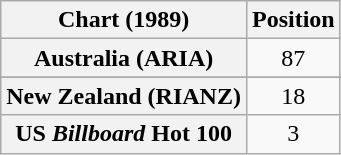<table class="wikitable sortable plainrowheaders" style="text-align:center">
<tr>
<th scope="col">Chart (1989)</th>
<th scope="col">Position</th>
</tr>
<tr>
<th scope="row">Australia (ARIA)</th>
<td>87</td>
</tr>
<tr>
</tr>
<tr>
<th scope="row">New Zealand (RIANZ)</th>
<td>18</td>
</tr>
<tr>
<th scope="row">US <em>Billboard</em> Hot 100</th>
<td>3</td>
</tr>
</table>
